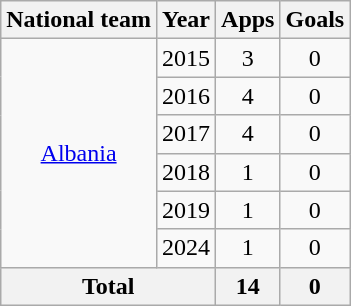<table class="wikitable" style="text-align:center">
<tr>
<th>National team</th>
<th>Year</th>
<th>Apps</th>
<th>Goals</th>
</tr>
<tr>
<td rowspan="6"><a href='#'>Albania</a></td>
<td>2015</td>
<td>3</td>
<td>0</td>
</tr>
<tr>
<td>2016</td>
<td>4</td>
<td>0</td>
</tr>
<tr>
<td>2017</td>
<td>4</td>
<td>0</td>
</tr>
<tr>
<td>2018</td>
<td>1</td>
<td>0</td>
</tr>
<tr>
<td>2019</td>
<td>1</td>
<td>0</td>
</tr>
<tr>
<td>2024</td>
<td>1</td>
<td>0</td>
</tr>
<tr>
<th colspan="2">Total</th>
<th>14</th>
<th>0</th>
</tr>
</table>
